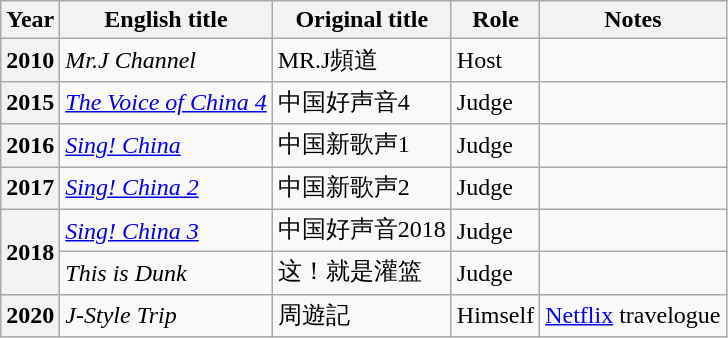<table class="wikitable plainrowheaders sortable">
<tr>
<th>Year</th>
<th>English title</th>
<th>Original title</th>
<th>Role</th>
<th>Notes</th>
</tr>
<tr>
<th scope="row">2010</th>
<td><em>Mr.J Channel</em></td>
<td>MR.J頻道</td>
<td>Host</td>
<td></td>
</tr>
<tr>
<th scope="row">2015</th>
<td><em><a href='#'>The Voice of China 4</a></em></td>
<td>中国好声音4</td>
<td>Judge</td>
<td></td>
</tr>
<tr>
<th scope="row">2016</th>
<td><em><a href='#'>Sing! China</a></em></td>
<td>中国新歌声1</td>
<td>Judge</td>
<td></td>
</tr>
<tr>
<th scope="row">2017</th>
<td><em><a href='#'>Sing! China 2</a></em></td>
<td>中国新歌声2</td>
<td>Judge</td>
<td></td>
</tr>
<tr>
<th scope="row" rowspan="2">2018</th>
<td><em><a href='#'>Sing! China 3</a></em></td>
<td>中国好声音2018</td>
<td>Judge</td>
<td></td>
</tr>
<tr>
<td><em>This is Dunk</em></td>
<td>这！就是灌篮</td>
<td>Judge</td>
<td></td>
</tr>
<tr>
<th scope="row">2020</th>
<td><em>J-Style Trip</em></td>
<td>周遊記</td>
<td>Himself</td>
<td><a href='#'>Netflix</a> travelogue</td>
</tr>
</table>
